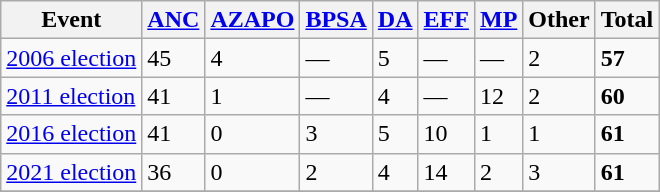<table class="wikitable">
<tr>
<th>Event</th>
<th><a href='#'>ANC</a></th>
<th><a href='#'>AZAPO</a></th>
<th><a href='#'>BPSA</a></th>
<th><a href='#'>DA</a></th>
<th><a href='#'>EFF</a></th>
<th><a href='#'>MP</a></th>
<th>Other</th>
<th>Total</th>
</tr>
<tr>
<td><a href='#'>2006 election</a></td>
<td>45</td>
<td>4</td>
<td>—</td>
<td>5</td>
<td>—</td>
<td>—</td>
<td>2</td>
<td><strong>57</strong></td>
</tr>
<tr>
<td><a href='#'>2011 election</a></td>
<td>41</td>
<td>1</td>
<td>—</td>
<td>4</td>
<td>—</td>
<td>12</td>
<td>2</td>
<td><strong>60</strong></td>
</tr>
<tr>
<td><a href='#'>2016 election</a></td>
<td>41</td>
<td>0</td>
<td>3</td>
<td>5</td>
<td>10</td>
<td>1</td>
<td>1</td>
<td><strong>61</strong></td>
</tr>
<tr>
<td><a href='#'>2021 election</a></td>
<td>36</td>
<td>0</td>
<td>2</td>
<td>4</td>
<td>14</td>
<td>2</td>
<td>3</td>
<td><strong>61</strong></td>
</tr>
<tr>
</tr>
</table>
